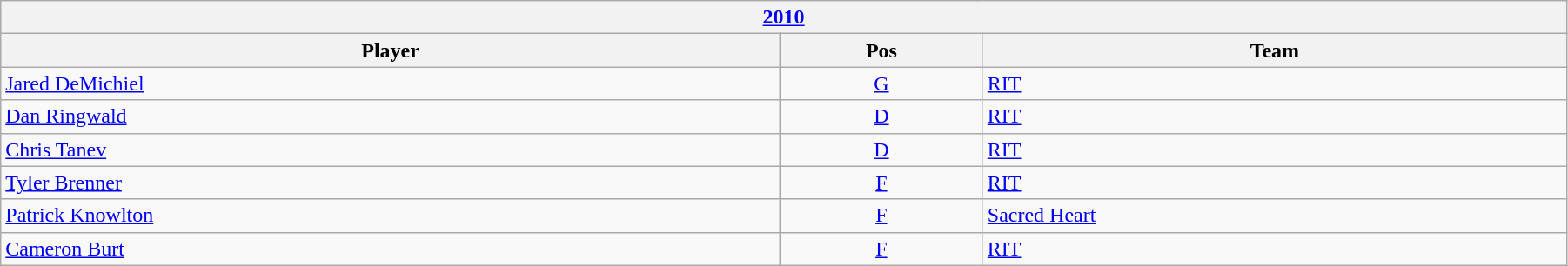<table class="wikitable" width=95%>
<tr>
<th colspan=3><a href='#'>2010</a></th>
</tr>
<tr>
<th>Player</th>
<th>Pos</th>
<th>Team</th>
</tr>
<tr>
<td><a href='#'>Jared DeMichiel</a></td>
<td style="text-align:center;"><a href='#'>G</a></td>
<td><a href='#'>RIT</a></td>
</tr>
<tr>
<td><a href='#'>Dan Ringwald</a></td>
<td style="text-align:center;"><a href='#'>D</a></td>
<td><a href='#'>RIT</a></td>
</tr>
<tr>
<td><a href='#'>Chris Tanev</a></td>
<td style="text-align:center;"><a href='#'>D</a></td>
<td><a href='#'>RIT</a></td>
</tr>
<tr>
<td><a href='#'>Tyler Brenner</a></td>
<td style="text-align:center;"><a href='#'>F</a></td>
<td><a href='#'>RIT</a></td>
</tr>
<tr>
<td><a href='#'>Patrick Knowlton</a></td>
<td style="text-align:center;"><a href='#'>F</a></td>
<td><a href='#'>Sacred Heart</a></td>
</tr>
<tr>
<td><a href='#'>Cameron Burt</a></td>
<td style="text-align:center;"><a href='#'>F</a></td>
<td><a href='#'>RIT</a></td>
</tr>
</table>
